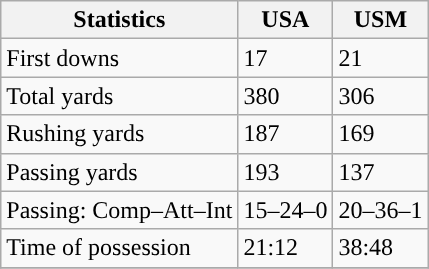<table class="wikitable" style="float: left;">
<tr>
<th>Statistics</th>
<th>USA</th>
<th>USM</th>
</tr>
<tr>
<td>First downs</td>
<td>17</td>
<td>21</td>
</tr>
<tr>
<td>Total yards</td>
<td>380</td>
<td>306</td>
</tr>
<tr>
<td>Rushing yards</td>
<td>187</td>
<td>169</td>
</tr>
<tr>
<td>Passing yards</td>
<td>193</td>
<td>137</td>
</tr>
<tr>
<td>Passing: Comp–Att–Int</td>
<td>15–24–0</td>
<td>20–36–1</td>
</tr>
<tr>
<td>Time of possession</td>
<td>21:12</td>
<td>38:48</td>
</tr>
<tr>
</tr>
</table>
